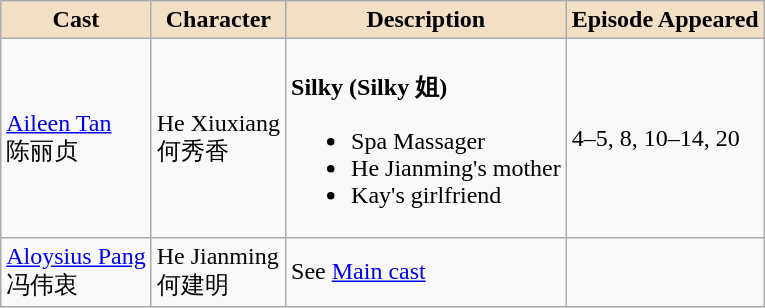<table class="wikitable">
<tr>
<th style="background:#f2dfc6">Cast</th>
<th style="background:#f2dfc6">Character</th>
<th style="background:#f2dfc6">Description</th>
<th style="background:#f2dfc6">Episode Appeared</th>
</tr>
<tr>
<td><a href='#'>Aileen Tan</a> <br> 陈丽贞</td>
<td>He Xiuxiang <br> 何秀香</td>
<td><br><strong> Silky (Silky 姐)</strong><ul><li>Spa Massager</li><li>He Jianming's mother</li><li>Kay's girlfriend</li></ul></td>
<td>4–5, 8, 10–14, 20</td>
</tr>
<tr>
<td><a href='#'>Aloysius Pang</a> <br> 冯伟衷</td>
<td>He Jianming <br> 何建明</td>
<td>See <a href='#'>Main cast</a></td>
<td></td>
</tr>
</table>
